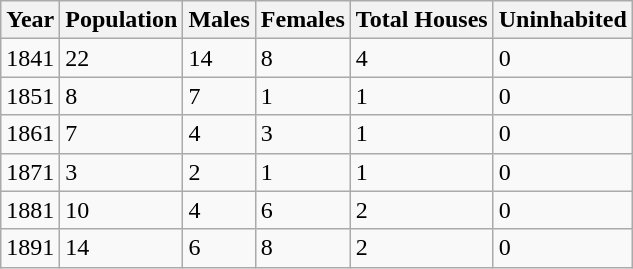<table class="wikitable">
<tr>
<th>Year</th>
<th>Population</th>
<th>Males</th>
<th>Females</th>
<th>Total Houses</th>
<th>Uninhabited</th>
</tr>
<tr>
<td>1841</td>
<td>22</td>
<td>14</td>
<td>8</td>
<td>4</td>
<td>0</td>
</tr>
<tr>
<td>1851</td>
<td>8</td>
<td>7</td>
<td>1</td>
<td>1</td>
<td>0</td>
</tr>
<tr>
<td>1861</td>
<td>7</td>
<td>4</td>
<td>3</td>
<td>1</td>
<td>0</td>
</tr>
<tr>
<td>1871</td>
<td>3</td>
<td>2</td>
<td>1</td>
<td>1</td>
<td>0</td>
</tr>
<tr>
<td>1881</td>
<td>10</td>
<td>4</td>
<td>6</td>
<td>2</td>
<td>0</td>
</tr>
<tr>
<td>1891</td>
<td>14</td>
<td>6</td>
<td>8</td>
<td>2</td>
<td>0</td>
</tr>
</table>
